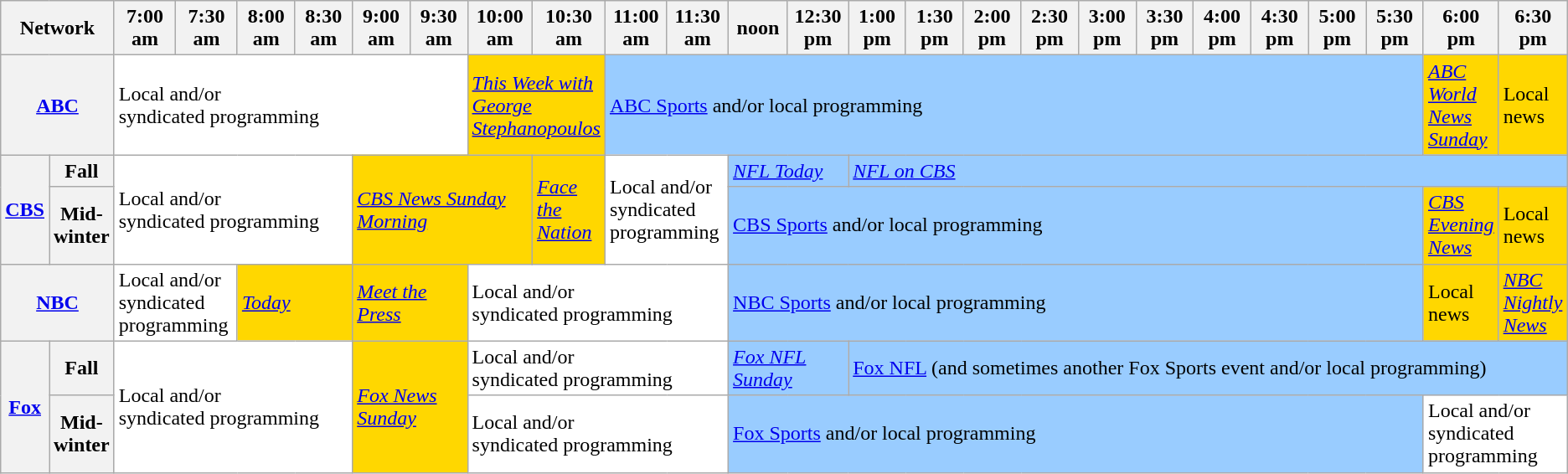<table class=wikitable>
<tr>
<th width="1.5%" bgcolor="#C0C0C0" colspan="2">Network</th>
<th width="4%" bgcolor="#C0C0C0">7:00 am</th>
<th width="4%" bgcolor="#C0C0C0">7:30 am</th>
<th width="4%" bgcolor="#C0C0C0">8:00 am</th>
<th width="4%" bgcolor="#C0C0C0">8:30 am</th>
<th width="4%" bgcolor="#C0C0C0">9:00 am</th>
<th width="4%" bgcolor="#C0C0C0">9:30 am</th>
<th width="4%" bgcolor="#C0C0C0">10:00 am</th>
<th width="4%" bgcolor="#C0C0C0">10:30 am</th>
<th width="4%" bgcolor="#C0C0C0">11:00 am</th>
<th width="4%" bgcolor="#C0C0C0">11:30 am</th>
<th width="4%" bgcolor="#C0C0C0">noon</th>
<th width="4%" bgcolor="#C0C0C0">12:30 pm</th>
<th width="4%" bgcolor="#C0C0C0">1:00 pm</th>
<th width="4%" bgcolor="#C0C0C0">1:30 pm</th>
<th width="4%" bgcolor="#C0C0C0">2:00 pm</th>
<th width="4%" bgcolor="#C0C0C0">2:30 pm</th>
<th width="4%" bgcolor="#C0C0C0">3:00 pm</th>
<th width="4%" bgcolor="#C0C0C0">3:30 pm</th>
<th width="4%" bgcolor="#C0C0C0">4:00 pm</th>
<th width="4%" bgcolor="#C0C0C0">4:30 pm</th>
<th width="4%" bgcolor="#C0C0C0">5:00 pm</th>
<th width="4%" bgcolor="#C0C0C0">5:30 pm</th>
<th width="4%" bgcolor="#C0C0C0">6:00 pm</th>
<th width="4%" bgcolor="#C0C0C0">6:30 pm</th>
</tr>
<tr>
<th bgcolor="#C0C0C0" colspan="2"><a href='#'>ABC</a></th>
<td bgcolor="white" colspan="6">Local and/or<br>syndicated programming</td>
<td bgcolor="gold" colspan="2"><em><a href='#'>This Week with George Stephanopoulos</a></em></td>
<td bgcolor="99ccff" colspan="14"><a href='#'>ABC Sports</a> and/or local programming</td>
<td bgcolor="gold"><em><a href='#'>ABC World News Sunday</a></em></td>
<td bgcolor="gold">Local news</td>
</tr>
<tr>
<th bgcolor="#C0C0C0" rowspan="2"><a href='#'>CBS</a></th>
<th>Fall</th>
<td bgcolor="white" colspan="4"rowspan="2">Local and/or<br>syndicated programming</td>
<td bgcolor="gold" colspan="3"rowspan="2"><em><a href='#'>CBS News Sunday Morning</a></em></td>
<td bgcolor="gold" colspan="1"rowspan="2"><em><a href='#'>Face the Nation</a></em></td>
<td bgcolor="white" colspan="2"rowspan="2">Local and/or<br>syndicated programming</td>
<td bgcolor="99ccff" colspan="2" rowspan="1"><em><a href='#'>NFL Today</a></em></td>
<td bgcolor="99ccff" colspan="12" rowspan="1"><em><a href='#'>NFL on CBS</a></em></td>
</tr>
<tr>
<th>Mid-winter</th>
<td bgcolor="99ccff" colspan="12" rowspan="1"><a href='#'>CBS Sports</a> and/or local programming</td>
<td bgcolor="gold" rowspan="1"><em><a href='#'>CBS Evening News</a></em></td>
<td bgcolor="gold" rowspan="1">Local news</td>
</tr>
<tr>
<th bgcolor="#C0C0C0" colspan="2"><a href='#'>NBC</a></th>
<td bgcolor="white" colspan="2">Local and/or<br>syndicated programming</td>
<td bgcolor="gold" colspan="2"><em><a href='#'>Today</a></em></td>
<td bgcolor="gold" colspan="2"><em><a href='#'>Meet the Press</a></em></td>
<td bgcolor="white" colspan="4">Local and/or<br>syndicated programming</td>
<td bgcolor="99ccff" colspan="12""><a href='#'>NBC Sports</a> and/or local programming</td>
<td bgcolor="gold">Local news</td>
<td bgcolor="gold"><em><a href='#'>NBC Nightly News</a></em></td>
</tr>
<tr>
<th bgcolor="#C0C0C0" rowspan="2"><a href='#'>Fox</a></th>
<th>Fall</th>
<td bgcolor="white" colspan="4" rowspan="2">Local and/or<br>syndicated programming</td>
<td bgcolor="gold" colspan="2" rowspan="2"><em><a href='#'>Fox News Sunday</a></em></td>
<td bgcolor="white" colspan="4">Local and/or<br>syndicated programming</td>
<td bgcolor="99ccff" colspan="2"><em><a href='#'>Fox NFL Sunday</a></em></td>
<td bgcolor="99ccff" colspan="12"><a href='#'>Fox NFL</a> (and sometimes another Fox Sports event and/or local programming)</td>
</tr>
<tr>
<th>Mid-winter</th>
<td bgcolor="white" colspan="4">Local and/or<br>syndicated programming</td>
<td bgcolor="99ccff" colspan="12"><a href='#'>Fox Sports</a> and/or local programming</td>
<td bgcolor="white" colspan="2">Local and/or<br>syndicated programming</td>
</tr>
</table>
